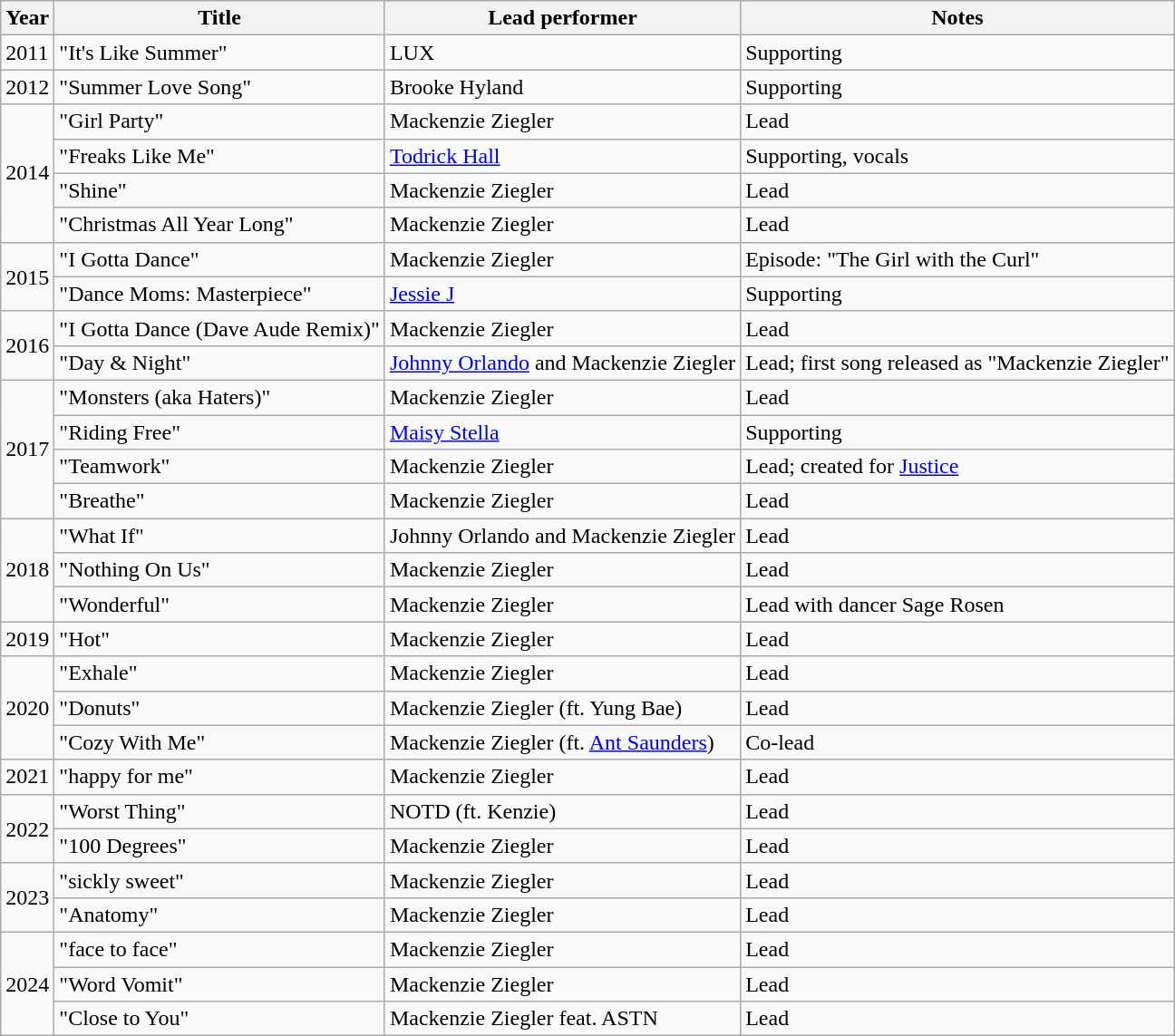<table class="wikitable sortable">
<tr>
<th>Year</th>
<th>Title</th>
<th>Lead performer</th>
<th class="unsortable">Notes</th>
</tr>
<tr>
<td>2011</td>
<td>"It's Like Summer"</td>
<td>LUX</td>
<td>Supporting</td>
</tr>
<tr>
<td>2012</td>
<td>"Summer Love Song"</td>
<td>Brooke Hyland</td>
<td>Supporting</td>
</tr>
<tr>
<td rowspan="4">2014</td>
<td>"Girl Party"</td>
<td>Mackenzie Ziegler</td>
<td>Lead</td>
</tr>
<tr>
<td>"Freaks Like Me"</td>
<td><a href='#'>Todrick Hall</a></td>
<td>Supporting, vocals</td>
</tr>
<tr>
<td>"Shine"</td>
<td>Mackenzie Ziegler</td>
<td>Lead</td>
</tr>
<tr>
<td>"Christmas All Year Long"</td>
<td>Mackenzie Ziegler</td>
<td>Lead</td>
</tr>
<tr>
<td rowspan="2">2015</td>
<td>"I Gotta Dance"</td>
<td>Mackenzie Ziegler</td>
<td>Episode: "The Girl with the Curl"</td>
</tr>
<tr>
<td>"Dance Moms: Masterpiece"</td>
<td><a href='#'>Jessie J</a></td>
<td>Supporting</td>
</tr>
<tr>
<td rowspan="2">2016</td>
<td>"I Gotta Dance (Dave Aude Remix)"</td>
<td>Mackenzie Ziegler</td>
<td>Lead</td>
</tr>
<tr>
<td>"Day & Night"</td>
<td><a href='#'>Johnny Orlando</a> and Mackenzie Ziegler</td>
<td>Lead; first song released as "Mackenzie Ziegler"</td>
</tr>
<tr>
<td rowspan="4">2017</td>
<td>"Monsters (aka Haters)"</td>
<td>Mackenzie Ziegler</td>
<td>Lead</td>
</tr>
<tr>
<td>"Riding Free"</td>
<td><a href='#'>Maisy Stella</a></td>
<td>Supporting</td>
</tr>
<tr>
<td>"Teamwork"</td>
<td>Mackenzie Ziegler</td>
<td>Lead; created for <a href='#'>Justice</a></td>
</tr>
<tr>
<td>"Breathe"</td>
<td>Mackenzie Ziegler</td>
<td>Lead</td>
</tr>
<tr>
<td rowspan="3">2018</td>
<td>"What If"</td>
<td>Johnny Orlando and Mackenzie Ziegler</td>
<td>Lead</td>
</tr>
<tr>
<td>"Nothing On Us"</td>
<td>Mackenzie Ziegler</td>
<td>Lead</td>
</tr>
<tr>
<td>"Wonderful"</td>
<td>Mackenzie Ziegler</td>
<td>Lead with dancer Sage Rosen</td>
</tr>
<tr>
<td>2019</td>
<td>"Hot"</td>
<td>Mackenzie Ziegler</td>
<td>Lead</td>
</tr>
<tr>
<td rowspan="3">2020</td>
<td>"Exhale"</td>
<td>Mackenzie Ziegler</td>
<td>Lead</td>
</tr>
<tr>
<td>"Donuts"</td>
<td>Mackenzie Ziegler (ft. Yung Bae)</td>
<td>Lead</td>
</tr>
<tr>
<td>"Cozy With Me"</td>
<td>Mackenzie Ziegler (ft. <a href='#'>Ant Saunders</a>)</td>
<td>Co-lead</td>
</tr>
<tr>
<td rowspan="1">2021</td>
<td>"happy for me"</td>
<td>Mackenzie Ziegler</td>
<td>Lead</td>
</tr>
<tr>
<td rowspan="2">2022</td>
<td>"Worst Thing"</td>
<td>NOTD (ft. Kenzie)</td>
<td>Lead</td>
</tr>
<tr>
<td>"100 Degrees"</td>
<td>Mackenzie Ziegler</td>
<td>Lead</td>
</tr>
<tr>
<td rowspan="2">2023</td>
<td>"sickly sweet"</td>
<td>Mackenzie Ziegler</td>
<td>Lead</td>
</tr>
<tr>
<td>"Anatomy"</td>
<td>Mackenzie Ziegler</td>
<td>Lead</td>
</tr>
<tr>
<td rowspan="3">2024</td>
<td>"face to face"</td>
<td>Mackenzie Ziegler</td>
<td>Lead</td>
</tr>
<tr>
<td>"Word Vomit"</td>
<td>Mackenzie Ziegler</td>
<td>Lead</td>
</tr>
<tr>
<td>"Close to You"</td>
<td>Mackenzie Ziegler feat. ASTN</td>
<td>Lead</td>
</tr>
</table>
